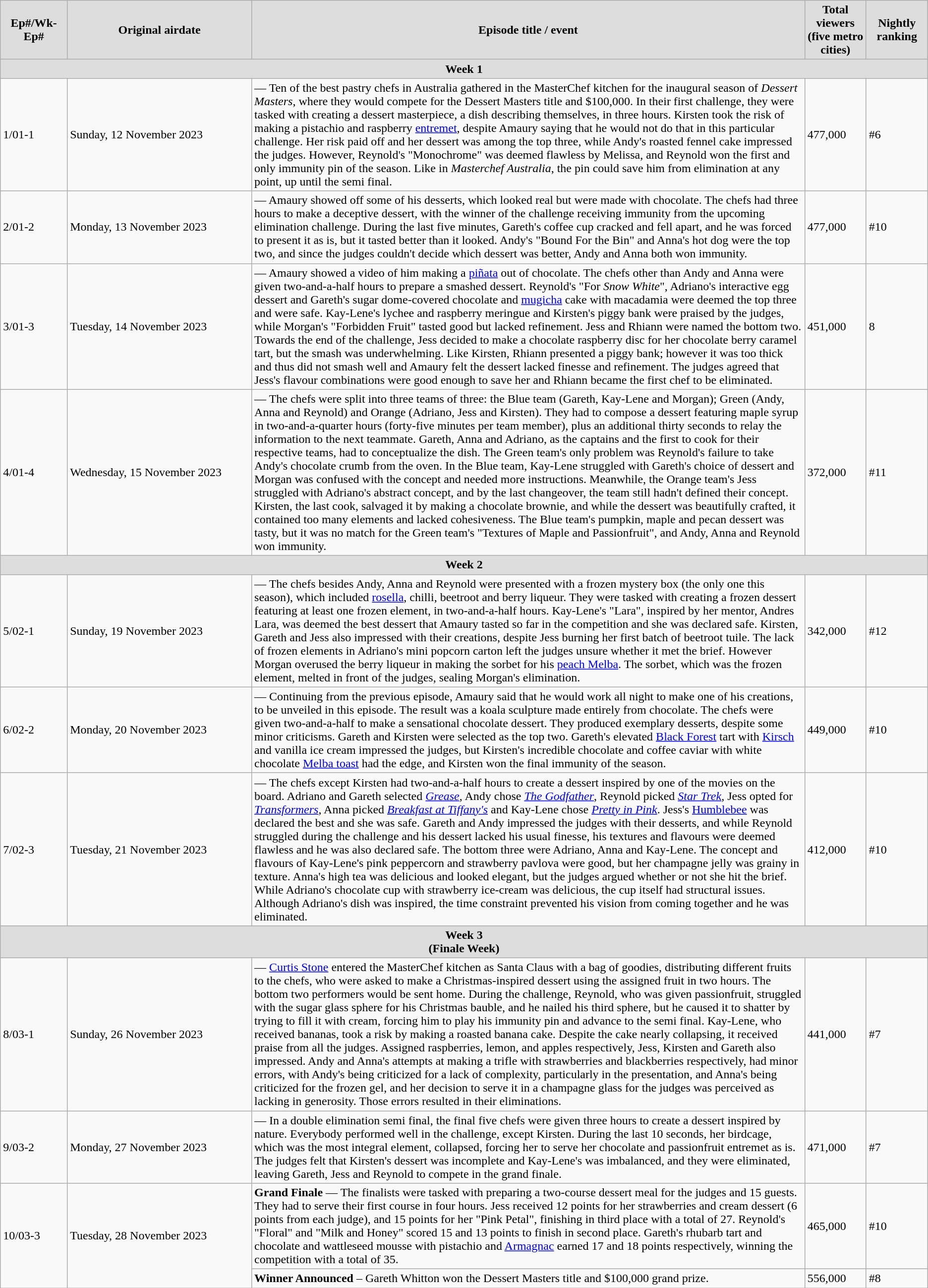<table class="wikitable sortable">
<tr>
<th style="background:#ddd; width:5%;">Ep#/Wk-Ep#</th>
<th style="background:#ddd; width:15%;">Original airdate</th>
<th style="background:#ddd; width:45%;">Episode title / event</th>
<th style="background:#ddd; width:5%;">Total viewers (five metro cities)</th>
<th style="background:#ddd; width:5%;">Nightly ranking</th>
</tr>
<tr>
<th colspan="5" style="background:#ddd;">Week 1</th>
</tr>
<tr>
<td style="height:10px;">1/01-1</td>
<td>Sunday, 12 November 2023</td>
<td><strong></strong> — Ten of the best pastry chefs in Australia gathered in the MasterChef kitchen for the inaugural season of <em>Dessert Masters</em>, where they would compete for the Dessert Masters title and $100,000. In their first challenge, they were tasked with creating a dessert masterpiece, a dish describing themselves, in three hours. Kirsten took the risk of making a pistachio and raspberry <a href='#'>entremet</a>, despite Amaury saying that he would not do that in this particular challenge. Her risk paid off and her dessert was among the top three, while Andy's roasted fennel cake impressed the judges. However, Reynold's "Monochrome" was deemed flawless by Melissa, and Reynold won the first and only immunity pin of the season. Like in <em>Masterchef Australia</em>, the pin could save him from elimination at any point, up until the semi final.</td>
<td>477,000</td>
<td>#6</td>
</tr>
<tr>
<td style="height:10px;">2/01-2</td>
<td>Monday, 13 November 2023</td>
<td><strong></strong> — Amaury showed off some of his desserts, which looked real but were made with chocolate. The chefs had three hours to make a deceptive dessert, with the winner of the challenge receiving immunity from the upcoming elimination challenge. During the last five minutes, Gareth's coffee cup cracked and fell apart, and he was forced to present it as is, but it tasted better than it looked. Andy's "Bound For the Bin" and Anna's hot dog were the top two, and since the judges couldn't decide which dessert was better, Andy and Anna both won immunity.</td>
<td>477,000</td>
<td>#10</td>
</tr>
<tr>
<td style="height:10px;">3/01-3</td>
<td>Tuesday, 14 November 2023</td>
<td><strong></strong> — Amaury showed a video of him making a <a href='#'>piñata</a> out of chocolate. The chefs other than Andy and Anna were given two-and-a-half hours to prepare a smashed dessert. Reynold's "For <em>Snow White</em>", Adriano's interactive egg dessert and Gareth's sugar dome-covered chocolate and <a href='#'>mugicha</a> cake with macadamia were deemed the top three and were safe. Kay-Lene's lychee and raspberry meringue and Kirsten's piggy bank were praised by the judges, while Morgan's "Forbidden Fruit" tasted good but lacked refinement. Jess and Rhiann were named the bottom two. Towards the end of the challenge, Jess decided to make a chocolate raspberry disc for her chocolate berry caramel tart, but the smash was underwhelming. Like Kirsten, Rhiann presented a piggy bank; however it was too thick and thus did not smash well and Amaury felt the dessert lacked finesse and refinement. The judges agreed that Jess's flavour combinations were good enough to save her and Rhiann became the first chef to be eliminated.</td>
<td>451,000</td>
<td>8</td>
</tr>
<tr>
<td style="height:10px;">4/01-4</td>
<td>Wednesday, 15 November 2023</td>
<td><strong></strong> — The chefs were split into three teams of three: the Blue team (Gareth, Kay-Lene and Morgan); Green (Andy, Anna and Reynold) and Orange (Adriano, Jess and Kirsten). They had to compose a dessert featuring maple syrup in two-and-a-quarter hours (forty-five minutes per team member), plus an additional thirty seconds to relay the information to the next teammate. Gareth, Anna and Adriano, as the captains and the first to cook for their respective teams, had to conceptualize the dish. The Green team's only problem was Reynold's failure to take Andy's chocolate crumb from the oven. In the Blue team, Kay-Lene struggled with Gareth's choice of dessert and Morgan was confused with the concept and needed more instructions. Meanwhile, the Orange team's Jess struggled with Adriano's abstract concept, and by the last changeover, the team still hadn't defined their concept. Kirsten, the last cook, salvaged it by making a chocolate brownie, and while the dessert was beautifully crafted, it contained too many elements and lacked cohesiveness. The Blue team's pumpkin, maple and pecan dessert was tasty, but it was no match for the Green team's "Textures of Maple and Passionfruit", and Andy, Anna and Reynold won immunity.</td>
<td>372,000</td>
<td>#11</td>
</tr>
<tr>
<th colspan="5" style="background:#ddd;">Week 2</th>
</tr>
<tr>
<td style="height:10px;">5/02-1</td>
<td>Sunday, 19 November 2023</td>
<td><strong></strong> — The chefs besides Andy, Anna and Reynold were presented with a frozen mystery box (the only one this season), which included <a href='#'>rosella</a>, chilli, beetroot and berry liqueur. They were tasked with creating a frozen dessert featuring at least one frozen element, in two-and-a-half hours. Kay-Lene's "Lara", inspired by her mentor, Andres Lara, was deemed the best dessert that Amaury tasted so far in the competition and she was declared safe. Kirsten, Gareth and Jess also impressed with their creations, despite Jess burning her first batch of beetroot tuile. The lack of frozen elements in Adriano's mini popcorn carton left the judges unsure whether it met the brief. However Morgan overused the berry liqueur in making the sorbet for his <a href='#'>peach Melba</a>. The sorbet, which was the frozen element, melted in front of the judges, sealing Morgan's elimination.</td>
<td>342,000</td>
<td>#12</td>
</tr>
<tr>
<td style="height:10px;">6/02-2</td>
<td>Monday, 20 November 2023</td>
<td><strong></strong> — Continuing from the previous episode, Amaury said that he would work all night to make one of his creations, to be unveiled in this episode. The result was a koala sculpture made entirely from chocolate. The chefs were given two-and-a-half to make a sensational chocolate dessert. They produced exemplary desserts, despite some minor criticisms. Gareth and Kirsten were selected as the top two. Gareth's elevated <a href='#'>Black Forest</a> tart with <a href='#'>Kirsch</a> and vanilla ice cream impressed the judges, but Kirsten's incredible chocolate and coffee caviar with white chocolate <a href='#'>Melba toast</a> had the edge, and Kirsten won the final immunity of the season.</td>
<td>449,000</td>
<td>#10</td>
</tr>
<tr>
<td style="height:10px;">7/02-3</td>
<td>Tuesday, 21 November 2023</td>
<td><strong></strong> — The chefs except Kirsten had two-and-a-half hours to create a dessert inspired by one of the movies on the board. Adriano and Gareth selected <em><a href='#'>Grease</a></em>, Andy chose <em><a href='#'>The Godfather</a></em>, Reynold picked <em><a href='#'>Star Trek</a></em>, Jess opted for <em><a href='#'>Transformers</a></em>, Anna picked <em><a href='#'>Breakfast at Tiffany's</a></em> and Kay-Lene chose <em><a href='#'>Pretty in Pink</a></em>. Jess's <a href='#'>Humblebee</a> was declared the best and she was safe. Gareth and Andy impressed the judges with their desserts, and while Reynold struggled during the challenge and his dessert lacked his usual finesse, his textures and flavours were deemed flawless and he was also declared safe. The bottom three were Adriano, Anna and Kay-Lene. The concept and flavours of Kay-Lene's pink peppercorn and strawberry pavlova were good, but her champagne jelly was grainy in texture. Anna's high tea was delicious and looked elegant, but the judges argued whether or not she hit the brief. While Adriano's chocolate cup with strawberry ice-cream was delicious, the cup itself had structural issues. Although Adriano's dish was inspired, the time constraint prevented his vision from coming together and he was eliminated.</td>
<td>412,000</td>
<td>#10</td>
</tr>
<tr>
<th colspan="5" style="background:#ddd;">Week 3<br>(Finale Week)</th>
</tr>
<tr>
<td style="height:10px;">8/03-1</td>
<td>Sunday, 26 November 2023</td>
<td><strong></strong> — <a href='#'>Curtis Stone</a> entered the MasterChef kitchen as Santa Claus with a bag of goodies, distributing different fruits to the chefs, who were asked to make a Christmas-inspired dessert using the assigned fruit in two hours. The bottom two performers would be sent home. During the challenge, Reynold, who was given passionfruit, struggled with the sugar glass sphere for his Christmas bauble, and he nailed his third sphere, but he caused it to shatter by trying to fill it with cream, forcing him to play his immunity pin and advance to the semi final. Kay-Lene, who received bananas, took a risk by making a roasted banana cake. Despite the cake nearly collapsing, it received praise from all the judges. Assigned raspberries, lemon, and apples respectively, Jess, Kirsten and Gareth also impressed. Andy and Anna's attempts at making a trifle with strawberries and blackberries respectively, had minor errors, with Andy's being criticized for a lack of complexity, particularly in the presentation, and Anna's being criticized for the frozen gel, and her decision to serve it in a champagne glass for the judges was perceived as lacking in generosity. Those errors resulted in their eliminations.</td>
<td>441,000</td>
<td>#7</td>
</tr>
<tr>
<td style="height:10px;">9/03-2</td>
<td>Monday, 27 November 2023</td>
<td><strong></strong> — In a double elimination semi final, the final five chefs were given three hours to create a dessert inspired by nature. Everybody performed well in the challenge, except Kirsten. During the last 10 seconds, her birdcage, which was the most integral element, collapsed, forcing her to serve her chocolate and passionfruit entremet as is. The judges felt that Kirsten's dessert was incomplete and Kay-Lene's was imbalanced, and they were eliminated, leaving Gareth, Jess and Reynold to compete in the grand finale.</td>
<td>471,000</td>
<td>#7</td>
</tr>
<tr>
<td rowspan=2 style="height:10px;">10/03-3</td>
<td rowspan=2>Tuesday, 28 November 2023</td>
<td><strong>Grand Finale</strong> — The finalists were tasked with preparing a two-course dessert meal for the judges and 15 guests. They had to serve their first course in four hours. Jess received 12 points for her strawberries and cream dessert (6 points from each judge), and 15 points for her "Pink Petal", finishing in third place with a total of 27. Reynold's "Floral" and "Milk and Honey" scored 15 and 13 points to finish in second place. Gareth's rhubarb tart and chocolate and wattleseed mousse with pistachio and <a href='#'>Armagnac</a> earned 17 and 18 points respectively, winning the competition with a total of 35.</td>
<td>465,000</td>
<td>#10</td>
</tr>
<tr>
<td><strong>Winner Announced</strong> – Gareth Whitton won the Dessert Masters title and $100,000 grand prize.</td>
<td>556,000</td>
<td>#8</td>
</tr>
</table>
